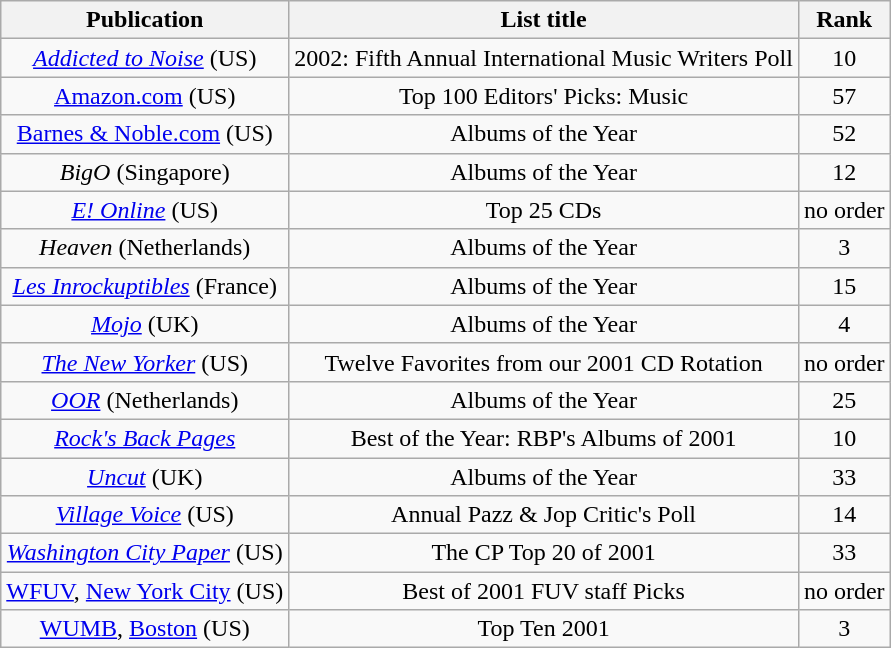<table class="wikitable" style="text-align:center">
<tr>
<th>Publication</th>
<th>List title</th>
<th>Rank</th>
</tr>
<tr>
<td><em><a href='#'>Addicted to Noise</a></em> (US)</td>
<td>2002: Fifth Annual International Music Writers Poll</td>
<td>10</td>
</tr>
<tr>
<td><a href='#'>Amazon.com</a> (US)</td>
<td>Top 100 Editors' Picks: Music</td>
<td>57</td>
</tr>
<tr>
<td><a href='#'>Barnes & Noble.com</a> (US)</td>
<td>Albums of the Year</td>
<td>52</td>
</tr>
<tr>
<td><em>BigO</em> (Singapore)</td>
<td>Albums of the Year</td>
<td>12</td>
</tr>
<tr>
<td><em><a href='#'>E! Online</a></em> (US)</td>
<td>Top 25 CDs</td>
<td>no order</td>
</tr>
<tr>
<td><em>Heaven</em> (Netherlands)</td>
<td>Albums of the Year</td>
<td>3</td>
</tr>
<tr>
<td><em><a href='#'>Les Inrockuptibles</a></em> (France)</td>
<td>Albums of the Year</td>
<td>15</td>
</tr>
<tr>
<td><em><a href='#'>Mojo</a></em> (UK)</td>
<td>Albums of the Year</td>
<td>4</td>
</tr>
<tr>
<td><em><a href='#'>The New Yorker</a></em> (US)</td>
<td>Twelve Favorites from our 2001 CD Rotation</td>
<td>no order</td>
</tr>
<tr>
<td><em><a href='#'>OOR</a></em> (Netherlands)</td>
<td>Albums of the Year</td>
<td>25</td>
</tr>
<tr>
<td><em><a href='#'>Rock's Back Pages</a></em></td>
<td>Best of the Year: RBP's Albums of 2001</td>
<td>10</td>
</tr>
<tr>
<td><em><a href='#'>Uncut</a></em> (UK)</td>
<td>Albums of the Year</td>
<td>33</td>
</tr>
<tr>
<td><em><a href='#'>Village Voice</a></em> (US)</td>
<td>Annual Pazz & Jop Critic's Poll</td>
<td>14</td>
</tr>
<tr>
<td><em><a href='#'>Washington City Paper</a></em> (US)</td>
<td>The CP Top 20 of 2001</td>
<td>33</td>
</tr>
<tr>
<td><a href='#'>WFUV</a>, <a href='#'>New York City</a> (US)</td>
<td>Best of 2001 FUV staff Picks</td>
<td>no order</td>
</tr>
<tr>
<td><a href='#'>WUMB</a>, <a href='#'>Boston</a> (US)</td>
<td>Top Ten 2001</td>
<td>3</td>
</tr>
</table>
